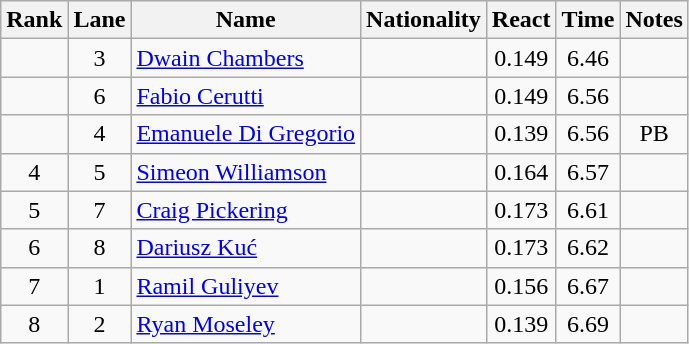<table class="wikitable sortable" style="text-align:center">
<tr>
<th>Rank</th>
<th>Lane</th>
<th>Name</th>
<th>Nationality</th>
<th>React</th>
<th>Time</th>
<th>Notes</th>
</tr>
<tr>
<td></td>
<td>3</td>
<td align="left"><a href='#'>Dwain Chambers</a></td>
<td align=left></td>
<td>0.149</td>
<td>6.46</td>
<td></td>
</tr>
<tr>
<td></td>
<td>6</td>
<td align="left"><a href='#'>Fabio Cerutti</a></td>
<td align=left></td>
<td>0.149</td>
<td>6.56</td>
<td></td>
</tr>
<tr>
<td></td>
<td>4</td>
<td align="left"><a href='#'>Emanuele Di Gregorio</a></td>
<td align=left></td>
<td>0.139</td>
<td>6.56</td>
<td>PB</td>
</tr>
<tr>
<td>4</td>
<td>5</td>
<td align="left"><a href='#'>Simeon Williamson</a></td>
<td align=left></td>
<td>0.164</td>
<td>6.57</td>
<td></td>
</tr>
<tr>
<td>5</td>
<td>7</td>
<td align="left"><a href='#'>Craig Pickering</a></td>
<td align=left></td>
<td>0.173</td>
<td>6.61</td>
<td></td>
</tr>
<tr>
<td>6</td>
<td>8</td>
<td align="left"><a href='#'>Dariusz Kuć</a></td>
<td align=left></td>
<td>0.173</td>
<td>6.62</td>
<td></td>
</tr>
<tr>
<td>7</td>
<td>1</td>
<td align="left"><a href='#'>Ramil Guliyev</a></td>
<td align=left></td>
<td>0.156</td>
<td>6.67</td>
<td></td>
</tr>
<tr>
<td>8</td>
<td>2</td>
<td align="left"><a href='#'>Ryan Moseley</a></td>
<td align=left></td>
<td>0.139</td>
<td>6.69</td>
<td></td>
</tr>
</table>
